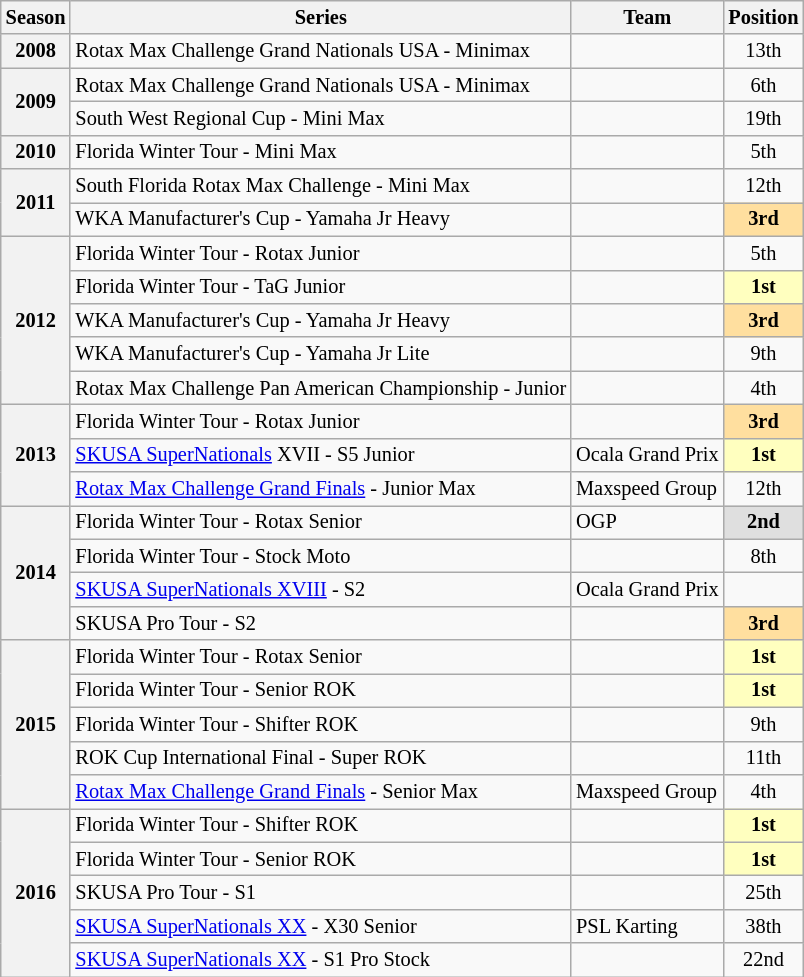<table class="wikitable" style="font-size: 85%; text-align:center">
<tr>
<th>Season</th>
<th>Series</th>
<th>Team</th>
<th>Position</th>
</tr>
<tr>
<th>2008</th>
<td align="left">Rotax Max Challenge Grand Nationals USA - Minimax</td>
<td align="left"></td>
<td>13th</td>
</tr>
<tr>
<th rowspan="2">2009</th>
<td align="left">Rotax Max Challenge Grand Nationals USA - Minimax</td>
<td align="left"></td>
<td>6th</td>
</tr>
<tr>
<td align="left">South West Regional Cup - Mini Max</td>
<td align="left"></td>
<td>19th</td>
</tr>
<tr>
<th>2010</th>
<td align="left">Florida Winter Tour - Mini Max</td>
<td align="left"></td>
<td>5th</td>
</tr>
<tr>
<th rowspan="2">2011</th>
<td align="left">South Florida Rotax Max Challenge - Mini Max</td>
<td align="left"></td>
<td>12th</td>
</tr>
<tr>
<td align="left">WKA Manufacturer's Cup - Yamaha Jr Heavy</td>
<td align="left"></td>
<th style="background:#FFDF9F"><strong>3rd</strong></th>
</tr>
<tr>
<th rowspan="5">2012</th>
<td align="left">Florida Winter Tour - Rotax Junior</td>
<td align="left"></td>
<td>5th</td>
</tr>
<tr>
<td align="left">Florida Winter Tour - TaG Junior</td>
<td align="left"></td>
<th style="background:#FFFFBF"><strong>1st</strong></th>
</tr>
<tr>
<td align="left">WKA Manufacturer's Cup - Yamaha Jr Heavy</td>
<td align="left"></td>
<th style="background:#FFDF9F"><strong>3rd</strong></th>
</tr>
<tr>
<td align="left">WKA Manufacturer's Cup - Yamaha Jr Lite</td>
<td align="left"></td>
<td>9th</td>
</tr>
<tr>
<td align="left">Rotax Max Challenge Pan American Championship - Junior</td>
<td align="left"></td>
<td>4th</td>
</tr>
<tr>
<th rowspan="3">2013</th>
<td align="left">Florida Winter Tour - Rotax Junior</td>
<td align="left"></td>
<th style="background:#FFDF9F"><strong>3rd</strong></th>
</tr>
<tr>
<td align="left"><a href='#'>SKUSA SuperNationals</a> XVII - S5 Junior</td>
<td align="left">Ocala Grand Prix</td>
<th style="background:#FFFFBF"><strong>1st</strong></th>
</tr>
<tr>
<td align="left"><a href='#'>Rotax Max Challenge Grand Finals</a> - Junior Max</td>
<td align="left">Maxspeed Group</td>
<td>12th</td>
</tr>
<tr>
<th rowspan="4">2014</th>
<td align="left">Florida Winter Tour - Rotax Senior</td>
<td align="left">OGP</td>
<th style="background:#DFDFDF"><strong>2nd</strong></th>
</tr>
<tr>
<td align="left">Florida Winter Tour - Stock Moto</td>
<td align="left"></td>
<td>8th</td>
</tr>
<tr>
<td align="left"><a href='#'>SKUSA SuperNationals XVIII</a> - S2</td>
<td align="left">Ocala Grand Prix</td>
<td></td>
</tr>
<tr>
<td align="left">SKUSA Pro Tour - S2</td>
<td align="left"></td>
<th style="background:#FFDF9F"><strong>3rd</strong></th>
</tr>
<tr>
<th rowspan="5">2015</th>
<td align="left">Florida Winter Tour - Rotax Senior</td>
<td align="left"></td>
<th style="background:#FFFFBF"><strong>1st</strong></th>
</tr>
<tr>
<td align="left">Florida Winter Tour - Senior ROK</td>
<td align="left"></td>
<th style="background:#FFFFBF"><strong>1st</strong></th>
</tr>
<tr>
<td align="left">Florida Winter Tour - Shifter ROK</td>
<td align="left"></td>
<td>9th</td>
</tr>
<tr>
<td align="left">ROK Cup International Final - Super ROK</td>
<td align="left"></td>
<td>11th</td>
</tr>
<tr>
<td align="left"><a href='#'>Rotax Max Challenge Grand Finals</a> - Senior Max</td>
<td align="left">Maxspeed Group</td>
<td>4th</td>
</tr>
<tr>
<th rowspan="5">2016</th>
<td align="left">Florida Winter Tour - Shifter ROK</td>
<td align="left"></td>
<th style="background:#FFFFBF"><strong>1st</strong></th>
</tr>
<tr>
<td align="left">Florida Winter Tour - Senior ROK</td>
<td align="left"></td>
<th style="background:#FFFFBF"><strong>1st</strong></th>
</tr>
<tr>
<td align="left">SKUSA Pro Tour - S1</td>
<td align="left"></td>
<td>25th</td>
</tr>
<tr>
<td align="left"><a href='#'>SKUSA SuperNationals XX</a> - X30 Senior</td>
<td align="left">PSL Karting</td>
<td>38th</td>
</tr>
<tr>
<td align="left"><a href='#'>SKUSA SuperNationals XX</a> - S1 Pro Stock</td>
<td align="left"></td>
<td>22nd</td>
</tr>
</table>
